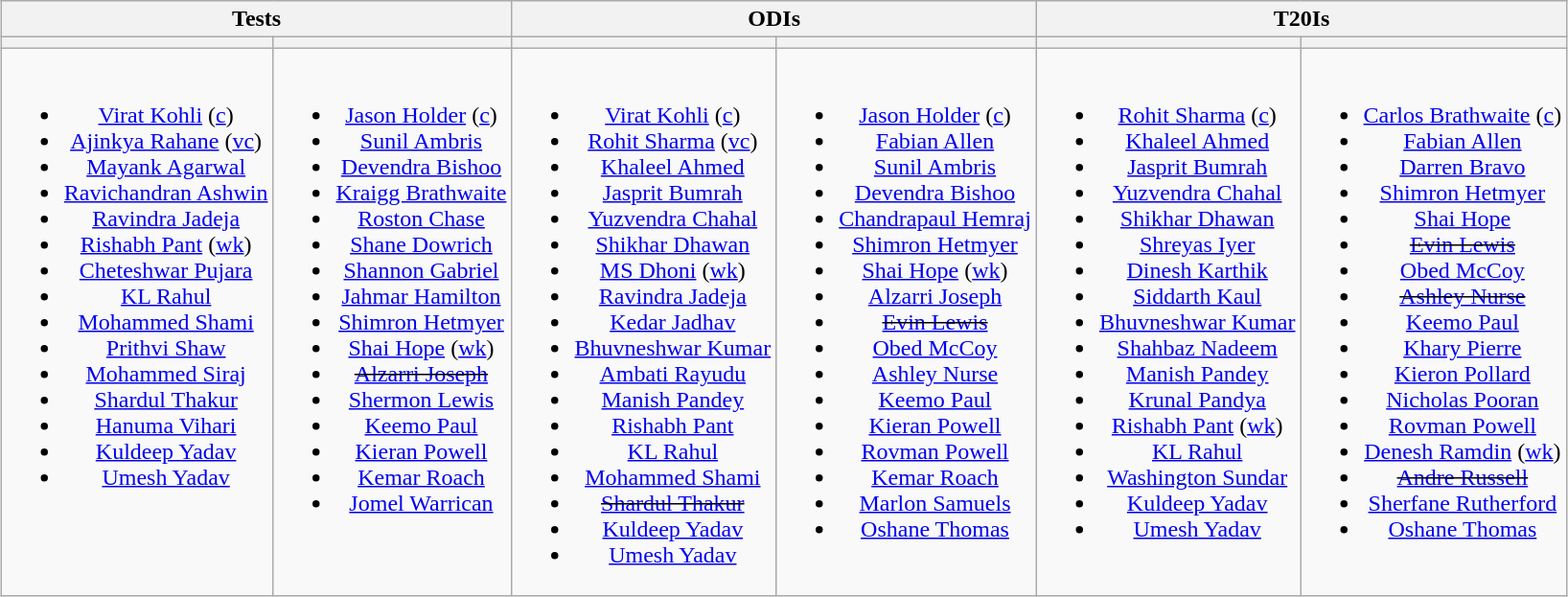<table class="wikitable" style="text-align:center; margin:auto">
<tr>
<th colspan=2>Tests</th>
<th colspan=2>ODIs</th>
<th colspan=2>T20Is</th>
</tr>
<tr>
<th></th>
<th></th>
<th></th>
<th></th>
<th></th>
<th></th>
</tr>
<tr style="vertical-align:top">
<td><br><ul><li><a href='#'>Virat Kohli</a> (<a href='#'>c</a>)</li><li><a href='#'>Ajinkya Rahane</a> (<a href='#'>vc</a>)</li><li><a href='#'>Mayank Agarwal</a></li><li><a href='#'>Ravichandran Ashwin</a></li><li><a href='#'>Ravindra Jadeja</a></li><li><a href='#'>Rishabh Pant</a> (<a href='#'>wk</a>)</li><li><a href='#'>Cheteshwar Pujara</a></li><li><a href='#'>KL Rahul</a></li><li><a href='#'>Mohammed Shami</a></li><li><a href='#'>Prithvi Shaw</a></li><li><a href='#'>Mohammed Siraj</a></li><li><a href='#'>Shardul Thakur</a></li><li><a href='#'>Hanuma Vihari</a></li><li><a href='#'>Kuldeep Yadav</a></li><li><a href='#'>Umesh Yadav</a></li></ul></td>
<td><br><ul><li><a href='#'>Jason Holder</a> (<a href='#'>c</a>)</li><li><a href='#'>Sunil Ambris</a></li><li><a href='#'>Devendra Bishoo</a></li><li><a href='#'>Kraigg Brathwaite</a></li><li><a href='#'>Roston Chase</a></li><li><a href='#'>Shane Dowrich</a></li><li><a href='#'>Shannon Gabriel</a></li><li><a href='#'>Jahmar Hamilton</a></li><li><a href='#'>Shimron Hetmyer</a></li><li><a href='#'>Shai Hope</a> (<a href='#'>wk</a>)</li><li><s><a href='#'>Alzarri Joseph</a></s></li><li><a href='#'>Shermon Lewis</a></li><li><a href='#'>Keemo Paul</a></li><li><a href='#'>Kieran Powell</a></li><li><a href='#'>Kemar Roach</a></li><li><a href='#'>Jomel Warrican</a></li></ul></td>
<td><br><ul><li><a href='#'>Virat Kohli</a> (<a href='#'>c</a>)</li><li><a href='#'>Rohit Sharma</a> (<a href='#'>vc</a>)</li><li><a href='#'>Khaleel Ahmed</a></li><li><a href='#'>Jasprit Bumrah</a></li><li><a href='#'>Yuzvendra Chahal</a></li><li><a href='#'>Shikhar Dhawan</a></li><li><a href='#'>MS Dhoni</a> (<a href='#'>wk</a>)</li><li><a href='#'>Ravindra Jadeja</a></li><li><a href='#'>Kedar Jadhav</a></li><li><a href='#'>Bhuvneshwar Kumar</a></li><li><a href='#'>Ambati Rayudu</a></li><li><a href='#'>Manish Pandey</a></li><li><a href='#'>Rishabh Pant</a></li><li><a href='#'>KL Rahul</a></li><li><a href='#'>Mohammed Shami</a></li><li><s><a href='#'>Shardul Thakur</a></s></li><li><a href='#'>Kuldeep Yadav</a></li><li><a href='#'>Umesh Yadav</a></li></ul></td>
<td><br><ul><li><a href='#'>Jason Holder</a> (<a href='#'>c</a>)</li><li><a href='#'>Fabian Allen</a></li><li><a href='#'>Sunil Ambris</a></li><li><a href='#'>Devendra Bishoo</a></li><li><a href='#'>Chandrapaul Hemraj</a></li><li><a href='#'>Shimron Hetmyer</a></li><li><a href='#'>Shai Hope</a> (<a href='#'>wk</a>)</li><li><a href='#'>Alzarri Joseph</a></li><li><s><a href='#'>Evin Lewis</a></s></li><li><a href='#'>Obed McCoy</a></li><li><a href='#'>Ashley Nurse</a></li><li><a href='#'>Keemo Paul</a></li><li><a href='#'>Kieran Powell</a></li><li><a href='#'>Rovman Powell</a></li><li><a href='#'>Kemar Roach</a></li><li><a href='#'>Marlon Samuels</a></li><li><a href='#'>Oshane Thomas</a></li></ul></td>
<td><br><ul><li><a href='#'>Rohit Sharma</a> (<a href='#'>c</a>)</li><li><a href='#'>Khaleel Ahmed</a></li><li><a href='#'>Jasprit Bumrah</a></li><li><a href='#'>Yuzvendra Chahal</a></li><li><a href='#'>Shikhar Dhawan</a></li><li><a href='#'>Shreyas Iyer</a></li><li><a href='#'>Dinesh Karthik</a></li><li><a href='#'>Siddarth Kaul</a></li><li><a href='#'>Bhuvneshwar Kumar</a></li><li><a href='#'>Shahbaz Nadeem</a></li><li><a href='#'>Manish Pandey</a></li><li><a href='#'>Krunal Pandya</a></li><li><a href='#'>Rishabh Pant</a> (<a href='#'>wk</a>)</li><li><a href='#'>KL Rahul</a></li><li><a href='#'>Washington Sundar</a></li><li><a href='#'>Kuldeep Yadav</a></li><li><a href='#'>Umesh Yadav</a></li></ul></td>
<td><br><ul><li><a href='#'>Carlos Brathwaite</a> (<a href='#'>c</a>)</li><li><a href='#'>Fabian Allen</a></li><li><a href='#'>Darren Bravo</a></li><li><a href='#'>Shimron Hetmyer</a></li><li><a href='#'>Shai Hope</a></li><li><s><a href='#'>Evin Lewis</a></s></li><li><a href='#'>Obed McCoy</a></li><li><s><a href='#'>Ashley Nurse</a></s></li><li><a href='#'>Keemo Paul</a></li><li><a href='#'>Khary Pierre</a></li><li><a href='#'>Kieron Pollard</a></li><li><a href='#'>Nicholas Pooran</a></li><li><a href='#'>Rovman Powell</a></li><li><a href='#'>Denesh Ramdin</a> (<a href='#'>wk</a>)</li><li><s><a href='#'>Andre Russell</a></s></li><li><a href='#'>Sherfane Rutherford</a></li><li><a href='#'>Oshane Thomas</a></li></ul></td>
</tr>
</table>
